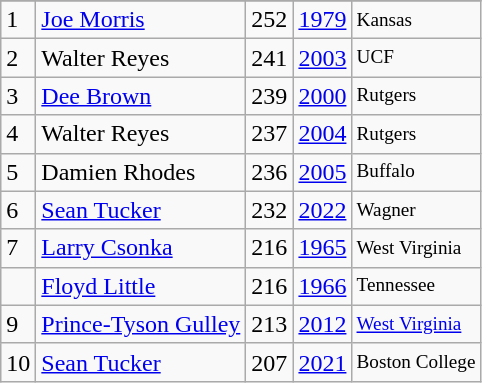<table class="wikitable">
<tr>
</tr>
<tr>
<td>1</td>
<td><a href='#'>Joe Morris</a></td>
<td>252</td>
<td><a href='#'>1979</a></td>
<td style="font-size:80%;">Kansas</td>
</tr>
<tr>
<td>2</td>
<td>Walter Reyes</td>
<td>241</td>
<td><a href='#'>2003</a></td>
<td style="font-size:80%;">UCF</td>
</tr>
<tr>
<td>3</td>
<td><a href='#'>Dee Brown</a></td>
<td>239</td>
<td><a href='#'>2000</a></td>
<td style="font-size:80%;">Rutgers</td>
</tr>
<tr>
<td>4</td>
<td>Walter Reyes</td>
<td>237</td>
<td><a href='#'>2004</a></td>
<td style="font-size:80%;">Rutgers</td>
</tr>
<tr>
<td>5</td>
<td>Damien Rhodes</td>
<td>236</td>
<td><a href='#'>2005</a></td>
<td style="font-size:80%;">Buffalo</td>
</tr>
<tr>
<td>6</td>
<td><a href='#'>Sean Tucker</a></td>
<td>232</td>
<td><a href='#'>2022</a></td>
<td style="font-size:80%;">Wagner</td>
</tr>
<tr>
<td>7</td>
<td><a href='#'>Larry Csonka</a></td>
<td>216</td>
<td><a href='#'>1965</a></td>
<td style="font-size:80%;">West Virginia</td>
</tr>
<tr>
<td></td>
<td><a href='#'>Floyd Little</a></td>
<td>216</td>
<td><a href='#'>1966</a></td>
<td style="font-size:80%;">Tennessee</td>
</tr>
<tr>
<td>9</td>
<td><a href='#'>Prince-Tyson Gulley</a></td>
<td>213</td>
<td><a href='#'>2012</a></td>
<td style="font-size:80%;"><a href='#'>West Virginia</a></td>
</tr>
<tr>
<td>10</td>
<td><a href='#'>Sean Tucker</a></td>
<td>207</td>
<td><a href='#'>2021</a></td>
<td style="font-size:80%;">Boston College</td>
</tr>
</table>
